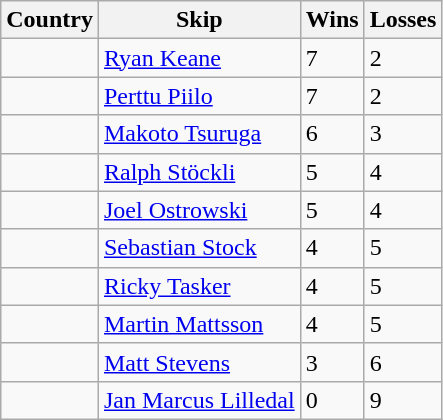<table class="wikitable">
<tr>
<th>Country</th>
<th>Skip</th>
<th>Wins</th>
<th>Losses</th>
</tr>
<tr>
<td></td>
<td><a href='#'>Ryan Keane</a></td>
<td>7</td>
<td>2</td>
</tr>
<tr>
<td></td>
<td><a href='#'>Perttu Piilo</a></td>
<td>7</td>
<td>2</td>
</tr>
<tr>
<td></td>
<td><a href='#'>Makoto Tsuruga</a></td>
<td>6</td>
<td>3</td>
</tr>
<tr>
<td></td>
<td><a href='#'>Ralph Stöckli</a></td>
<td>5</td>
<td>4</td>
</tr>
<tr>
<td></td>
<td><a href='#'>Joel Ostrowski</a></td>
<td>5</td>
<td>4</td>
</tr>
<tr>
<td></td>
<td><a href='#'>Sebastian Stock</a></td>
<td>4</td>
<td>5</td>
</tr>
<tr>
<td></td>
<td><a href='#'>Ricky Tasker</a></td>
<td>4</td>
<td>5</td>
</tr>
<tr>
<td></td>
<td><a href='#'>Martin Mattsson</a></td>
<td>4</td>
<td>5</td>
</tr>
<tr>
<td></td>
<td><a href='#'>Matt Stevens</a></td>
<td>3</td>
<td>6</td>
</tr>
<tr>
<td></td>
<td><a href='#'>Jan Marcus Lilledal</a></td>
<td>0</td>
<td>9</td>
</tr>
</table>
